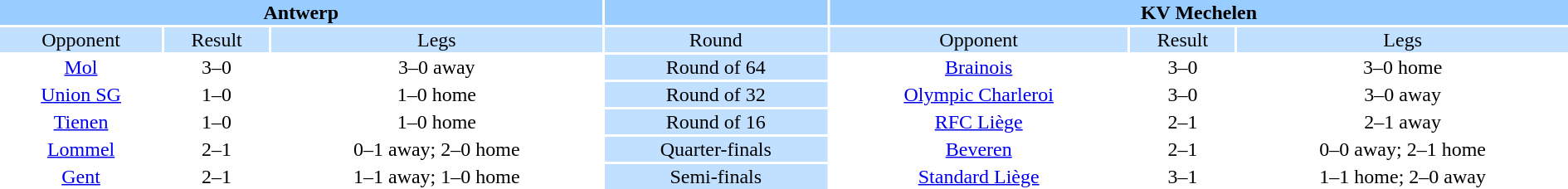<table width="100%" style="text-align:center">
<tr style="vertical-align:top; background:#9cf;">
<th colspan=3 style="width:1*">Antwerp</th>
<th></th>
<th colspan=3 style="width:1*">KV Mechelen</th>
</tr>
<tr style="vertical-align:top; background:#c1e0ff;">
<td>Opponent</td>
<td>Result</td>
<td>Legs</td>
<td style="background:#c1e0ff;">Round</td>
<td>Opponent</td>
<td>Result</td>
<td>Legs</td>
</tr>
<tr>
<td><a href='#'>Mol</a></td>
<td>3–0</td>
<td>3–0 away</td>
<td style="background:#c1e0ff;">Round of 64</td>
<td><a href='#'>Brainois</a></td>
<td>3–0</td>
<td>3–0 home</td>
</tr>
<tr>
<td><a href='#'>Union SG</a></td>
<td>1–0</td>
<td>1–0 home</td>
<td style="background:#c1e0ff;">Round of 32</td>
<td><a href='#'>Olympic Charleroi</a></td>
<td>3–0</td>
<td>3–0 away</td>
</tr>
<tr>
<td><a href='#'>Tienen</a></td>
<td>1–0</td>
<td>1–0 home</td>
<td style="background:#c1e0ff;">Round of 16</td>
<td><a href='#'>RFC Liège</a></td>
<td>2–1 </td>
<td>2–1 away</td>
</tr>
<tr>
<td><a href='#'>Lommel</a></td>
<td>2–1</td>
<td>0–1 away; 2–0 home</td>
<td style="background:#c1e0ff;">Quarter-finals</td>
<td><a href='#'>Beveren</a></td>
<td>2–1</td>
<td>0–0 away; 2–1 home</td>
</tr>
<tr>
<td><a href='#'>Gent</a></td>
<td>2–1</td>
<td>1–1 away; 1–0 home</td>
<td style="background:#c1e0ff;">Semi-finals</td>
<td><a href='#'>Standard Liège</a></td>
<td>3–1</td>
<td>1–1 home; 2–0 away</td>
</tr>
</table>
